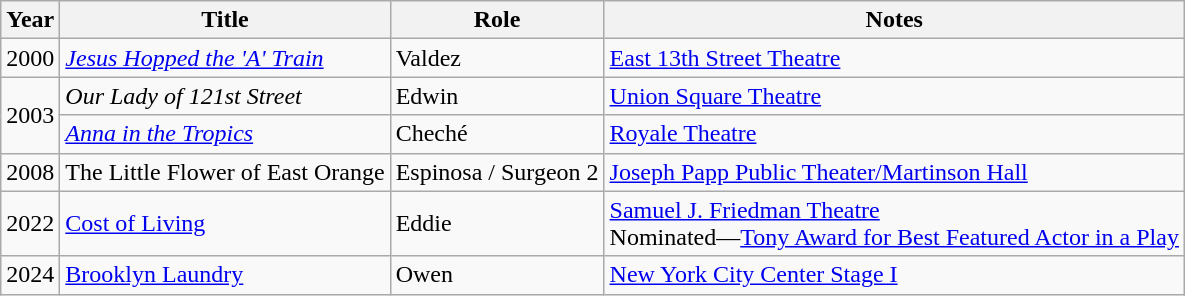<table class="wikitable sortable">
<tr>
<th>Year</th>
<th>Title</th>
<th>Role</th>
<th>Notes</th>
</tr>
<tr>
<td>2000</td>
<td><em><a href='#'>Jesus Hopped the 'A' Train</a></em></td>
<td>Valdez</td>
<td><a href='#'>East 13th Street Theatre</a></td>
</tr>
<tr>
<td rowspan="2">2003</td>
<td><em>Our Lady of 121st Street</em></td>
<td>Edwin</td>
<td><a href='#'>Union Square Theatre</a></td>
</tr>
<tr>
<td><em><a href='#'>Anna in the Tropics</a></td>
<td>Cheché</td>
<td><a href='#'>Royale Theatre</a></td>
</tr>
<tr>
<td>2008</td>
<td></em>The Little Flower of East Orange<em></td>
<td>Espinosa / Surgeon 2</td>
<td><a href='#'>Joseph Papp Public Theater/Martinson Hall</a></td>
</tr>
<tr>
<td>2022</td>
<td></em><a href='#'>Cost of Living</a><em></td>
<td>Eddie</td>
<td><a href='#'>Samuel J. Friedman Theatre</a><br>Nominated—<a href='#'>Tony Award for Best Featured Actor in a Play</a></td>
</tr>
<tr>
<td>2024</td>
<td></em><a href='#'>Brooklyn Laundry</a><em></td>
<td>Owen</td>
<td><a href='#'>New York City Center Stage I</a></td>
</tr>
</table>
